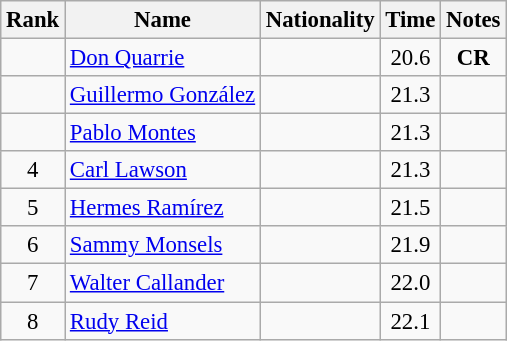<table class="wikitable sortable" style="text-align:center;font-size:95%">
<tr>
<th>Rank</th>
<th>Name</th>
<th>Nationality</th>
<th>Time</th>
<th>Notes</th>
</tr>
<tr>
<td></td>
<td align=left><a href='#'>Don Quarrie</a></td>
<td align=left></td>
<td>20.6</td>
<td><strong>CR</strong></td>
</tr>
<tr>
<td></td>
<td align=left><a href='#'>Guillermo González</a></td>
<td align=left></td>
<td>21.3</td>
<td></td>
</tr>
<tr>
<td></td>
<td align=left><a href='#'>Pablo Montes</a></td>
<td align=left></td>
<td>21.3</td>
<td></td>
</tr>
<tr>
<td>4</td>
<td align=left><a href='#'>Carl Lawson</a></td>
<td align=left></td>
<td>21.3</td>
<td></td>
</tr>
<tr>
<td>5</td>
<td align=left><a href='#'>Hermes Ramírez</a></td>
<td align=left></td>
<td>21.5</td>
<td></td>
</tr>
<tr>
<td>6</td>
<td align=left><a href='#'>Sammy Monsels</a></td>
<td align=left></td>
<td>21.9</td>
<td></td>
</tr>
<tr>
<td>7</td>
<td align=left><a href='#'>Walter Callander</a></td>
<td align=left></td>
<td>22.0</td>
<td></td>
</tr>
<tr>
<td>8</td>
<td align=left><a href='#'>Rudy Reid</a></td>
<td align=left></td>
<td>22.1</td>
<td></td>
</tr>
</table>
